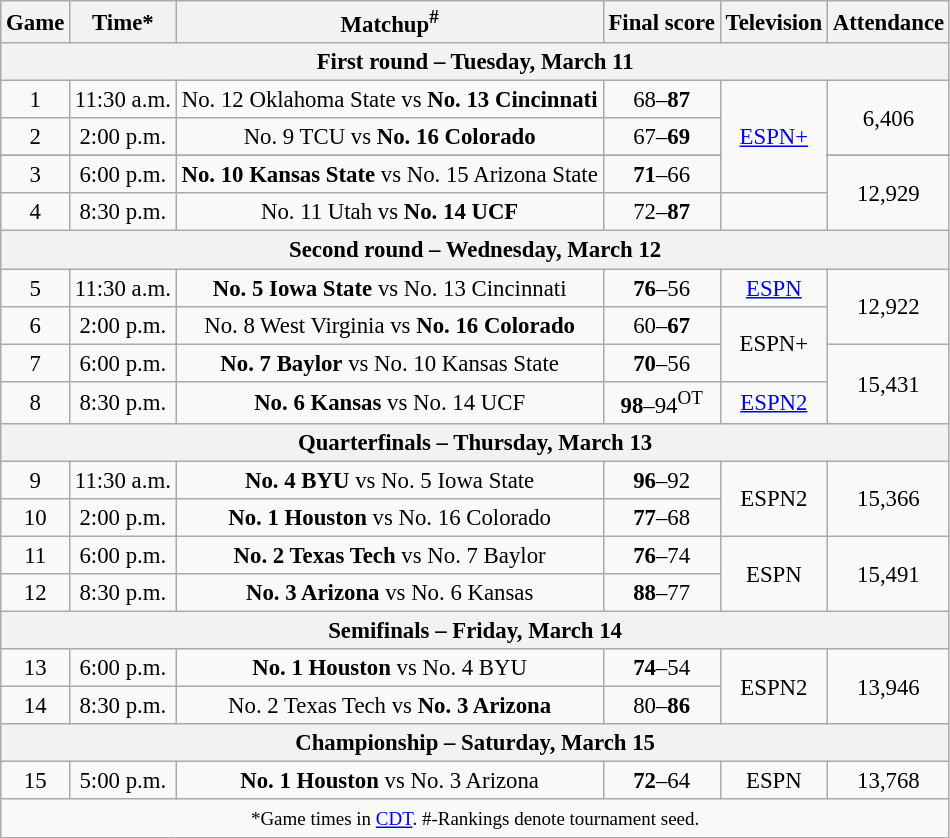<table class="wikitable" style="font-size: 95%;text-align:center">
<tr>
<th>Game</th>
<th>Time*</th>
<th>Matchup<sup>#</sup></th>
<th>Final score</th>
<th>Television</th>
<th>Attendance</th>
</tr>
<tr>
<th colspan="6">First round – Tuesday, March 11</th>
</tr>
<tr>
<td>1</td>
<td>11:30 a.m.</td>
<td>No. 12 Oklahoma State vs <strong>No. 13 Cincinnati</strong></td>
<td>68–<strong>87</strong></td>
<td rowspan="4"><a href='#'>ESPN+</a></td>
<td rowspan="2">6,406</td>
</tr>
<tr>
<td>2</td>
<td>2:00 p.m.</td>
<td>No. 9 TCU vs <strong>No. 16 Colorado</strong></td>
<td>67–<strong>69</strong></td>
</tr>
<tr>
</tr>
<tr>
<td>3</td>
<td>6:00 p.m.</td>
<td><strong>No. 10 Kansas State</strong> vs No. 15 Arizona State</td>
<td><strong>71</strong>–66</td>
<td rowspan="2">12,929</td>
</tr>
<tr>
<td>4</td>
<td>8:30 p.m.</td>
<td>No. 11 Utah vs <strong>No. 14 UCF</strong></td>
<td>72–<strong>87</strong></td>
</tr>
<tr>
<th colspan="6">Second round – Wednesday, March 12</th>
</tr>
<tr>
<td>5</td>
<td>11:30 a.m.</td>
<td><strong>No. 5 Iowa State</strong> vs No. 13 Cincinnati</td>
<td><strong>76</strong>–56</td>
<td><a href='#'>ESPN</a></td>
<td rowspan="2">12,922</td>
</tr>
<tr>
<td>6</td>
<td>2:00 p.m.</td>
<td>No. 8 West Virginia vs <strong>No. 16 Colorado</strong></td>
<td>60–<strong>67</strong></td>
<td rowspan="2">ESPN+</td>
</tr>
<tr>
<td>7</td>
<td>6:00 p.m.</td>
<td><strong>No. 7 Baylor</strong> vs No. 10 Kansas State</td>
<td><strong>70</strong>–56</td>
<td rowspan="2">15,431</td>
</tr>
<tr>
<td>8</td>
<td>8:30 p.m.</td>
<td><strong>No. 6 Kansas</strong> vs No. 14 UCF</td>
<td><strong>98</strong>–94<sup>OT</sup></td>
<td><a href='#'>ESPN2</a></td>
</tr>
<tr>
<th colspan="6">Quarterfinals – Thursday, March 13</th>
</tr>
<tr>
<td>9</td>
<td>11:30 a.m.</td>
<td><strong>No. 4 BYU</strong> vs No. 5 Iowa State</td>
<td><strong>96</strong>–92</td>
<td rowspan="2">ESPN2</td>
<td rowspan="2">15,366</td>
</tr>
<tr>
<td>10</td>
<td>2:00 p.m.</td>
<td><strong>No. 1 Houston</strong> vs No. 16 Colorado</td>
<td><strong>77</strong>–68</td>
</tr>
<tr>
<td>11</td>
<td>6:00 p.m.</td>
<td><strong>No. 2 Texas Tech</strong> vs No. 7 Baylor</td>
<td><strong>76</strong>–74</td>
<td rowspan="2">ESPN</td>
<td rowspan="2">15,491</td>
</tr>
<tr>
<td>12</td>
<td>8:30 p.m.</td>
<td><strong>No. 3 Arizona</strong> vs No. 6 Kansas</td>
<td><strong>88</strong>–77</td>
</tr>
<tr>
<th colspan="6">Semifinals – Friday, March 14</th>
</tr>
<tr>
<td>13</td>
<td>6:00 p.m.</td>
<td><strong>No. 1 Houston</strong> vs No. 4 BYU</td>
<td><strong>74</strong>–54</td>
<td rowspan="2">ESPN2</td>
<td rowspan="2">13,946</td>
</tr>
<tr>
<td>14</td>
<td>8:30 p.m.</td>
<td>No. 2 Texas Tech vs <strong>No. 3 Arizona</strong></td>
<td>80–<strong>86</strong></td>
</tr>
<tr>
<th colspan="6">Championship – Saturday, March 15</th>
</tr>
<tr>
<td>15</td>
<td>5:00 p.m.</td>
<td><strong>No. 1 Houston</strong> vs No. 3 Arizona</td>
<td><strong>72</strong>–64</td>
<td>ESPN</td>
<td>13,768</td>
</tr>
<tr>
<td colspan="6"><small>*Game times in <a href='#'>CDT</a>. #-Rankings denote tournament seed.</small></td>
</tr>
</table>
